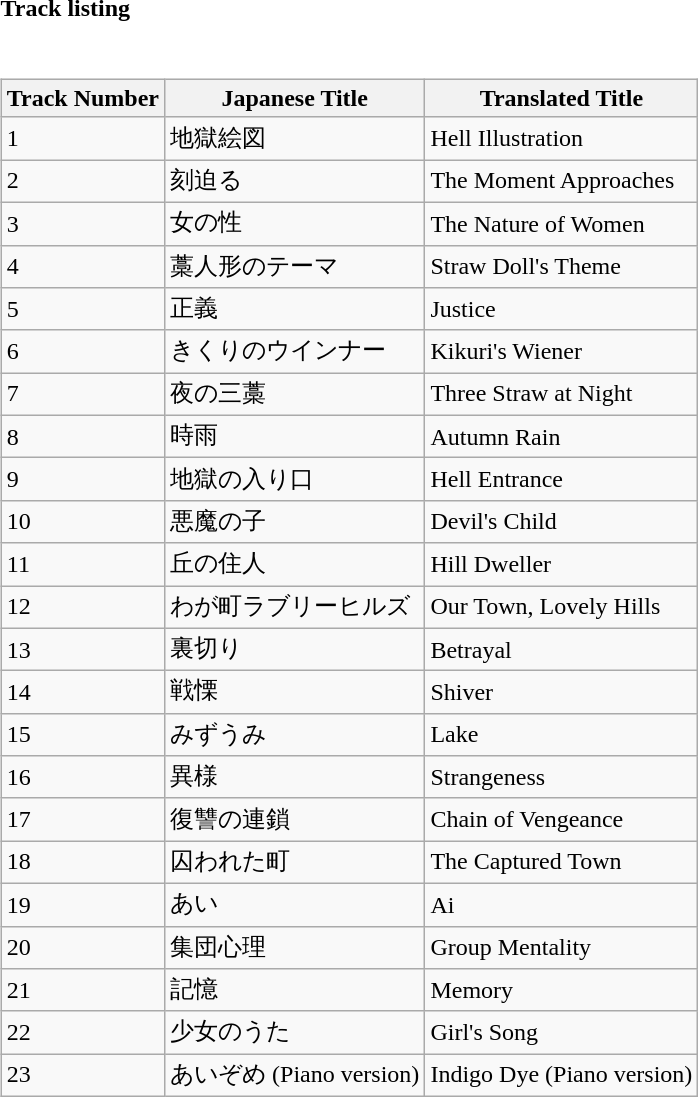<table class="collapsible collapsed" border="0" style="width:70%" style="background:#FFF">
<tr>
<th style="width:16em; text-align:left"><strong>Track listing</strong></th>
<th></th>
</tr>
<tr>
<td colspan="2"><br><table class="wikitable">
<tr>
<th>Track Number</th>
<th>Japanese Title</th>
<th>Translated Title</th>
</tr>
<tr>
<td>1</td>
<td>地獄絵図</td>
<td>Hell Illustration</td>
</tr>
<tr>
<td>2</td>
<td>刻迫る</td>
<td>The Moment Approaches</td>
</tr>
<tr>
<td>3</td>
<td>女の性</td>
<td>The Nature of Women</td>
</tr>
<tr>
<td>4</td>
<td>藁人形のテーマ</td>
<td>Straw Doll's Theme</td>
</tr>
<tr>
<td>5</td>
<td>正義</td>
<td>Justice</td>
</tr>
<tr>
<td>6</td>
<td>きくりのウインナー</td>
<td>Kikuri's Wiener</td>
</tr>
<tr>
<td>7</td>
<td>夜の三藁</td>
<td>Three Straw at Night</td>
</tr>
<tr>
<td>8</td>
<td>時雨</td>
<td>Autumn Rain</td>
</tr>
<tr>
<td>9</td>
<td>地獄の入り口</td>
<td>Hell Entrance</td>
</tr>
<tr>
<td>10</td>
<td>悪魔の子</td>
<td>Devil's Child</td>
</tr>
<tr>
<td>11</td>
<td>丘の住人</td>
<td>Hill Dweller</td>
</tr>
<tr>
<td>12</td>
<td>わが町ラブリーヒルズ</td>
<td>Our Town, Lovely Hills</td>
</tr>
<tr>
<td>13</td>
<td>裏切り</td>
<td>Betrayal</td>
</tr>
<tr>
<td>14</td>
<td>戦慄</td>
<td>Shiver</td>
</tr>
<tr>
<td>15</td>
<td>みずうみ</td>
<td>Lake</td>
</tr>
<tr>
<td>16</td>
<td>異様</td>
<td>Strangeness</td>
</tr>
<tr>
<td>17</td>
<td>復讐の連鎖</td>
<td>Chain of Vengeance</td>
</tr>
<tr>
<td>18</td>
<td>囚われた町</td>
<td>The Captured Town</td>
</tr>
<tr>
<td>19</td>
<td>あい</td>
<td>Ai</td>
</tr>
<tr>
<td>20</td>
<td>集団心理</td>
<td>Group Mentality</td>
</tr>
<tr>
<td>21</td>
<td>記憶</td>
<td>Memory</td>
</tr>
<tr>
<td>22</td>
<td>少女のうた</td>
<td>Girl's Song</td>
</tr>
<tr>
<td>23</td>
<td>あいぞめ (Piano version)</td>
<td>Indigo Dye (Piano version)</td>
</tr>
</table>
</td>
</tr>
</table>
